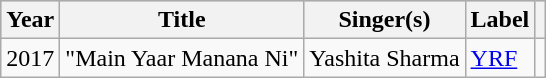<table class="wikitable sortable plainrowheaders">
<tr style="background:#ccc; text-align:center;">
<th scope="col">Year</th>
<th scope="col">Title</th>
<th scope="col">Singer(s)</th>
<th scope="col">Label</th>
<th class="unsortable" scope="col"></th>
</tr>
<tr>
<td>2017</td>
<td>"Main Yaar Manana Ni"</td>
<td>Yashita Sharma</td>
<td><a href='#'>YRF</a></td>
<td></td>
</tr>
</table>
